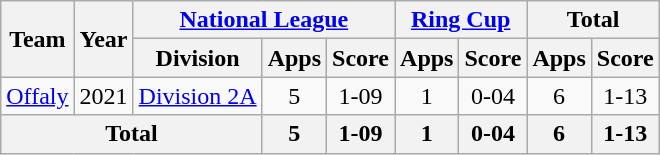<table class="wikitable" style="text-align:center">
<tr>
<th rowspan="2">Team</th>
<th rowspan="2">Year</th>
<th colspan="3"><a href='#'>National League</a></th>
<th colspan="2"><a href='#'>Ring Cup</a></th>
<th colspan="2">Total</th>
</tr>
<tr>
<th>Division</th>
<th>Apps</th>
<th>Score</th>
<th>Apps</th>
<th>Score</th>
<th>Apps</th>
<th>Score</th>
</tr>
<tr>
<td rowspan="1"><a href='#'>Offaly</a></td>
<td>2021</td>
<td rowspan="1"><a href='#'>Division 2A</a></td>
<td>5</td>
<td>1-09</td>
<td>1</td>
<td>0-04</td>
<td>6</td>
<td>1-13</td>
</tr>
<tr>
<th colspan="3">Total</th>
<th>5</th>
<th>1-09</th>
<th>1</th>
<th>0-04</th>
<th>6</th>
<th>1-13</th>
</tr>
</table>
